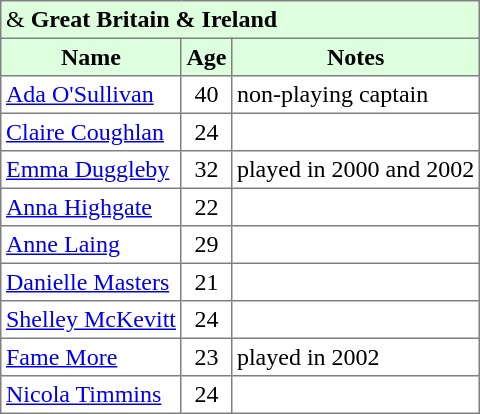<table border="1" cellpadding="3" style="border-collapse: collapse;">
<tr style="background:#ddffdd;">
<td colspan=5> &  <strong>Great Britain & Ireland</strong></td>
</tr>
<tr style="background:#ddffdd;">
<th>Name</th>
<th>Age</th>
<th>Notes</th>
</tr>
<tr>
<td> <a href='#'>Ada O'Sullivan</a></td>
<td align=center>40</td>
<td>non-playing captain</td>
</tr>
<tr>
<td> <a href='#'>Claire Coughlan</a></td>
<td align=center>24</td>
<td></td>
</tr>
<tr>
<td> <a href='#'>Emma Duggleby</a></td>
<td align=center>32</td>
<td>played in 2000 and 2002</td>
</tr>
<tr>
<td> <a href='#'>Anna Highgate</a></td>
<td align=center>22</td>
<td></td>
</tr>
<tr>
<td> <a href='#'>Anne Laing</a></td>
<td align=center>29</td>
<td></td>
</tr>
<tr>
<td> <a href='#'>Danielle Masters</a></td>
<td align=center>21</td>
<td></td>
</tr>
<tr>
<td> <a href='#'>Shelley McKevitt</a></td>
<td align=center>24</td>
<td></td>
</tr>
<tr>
<td> <a href='#'>Fame More</a></td>
<td align=center>23</td>
<td>played in 2002</td>
</tr>
<tr>
<td> <a href='#'>Nicola Timmins</a></td>
<td align=center>24</td>
<td></td>
</tr>
</table>
